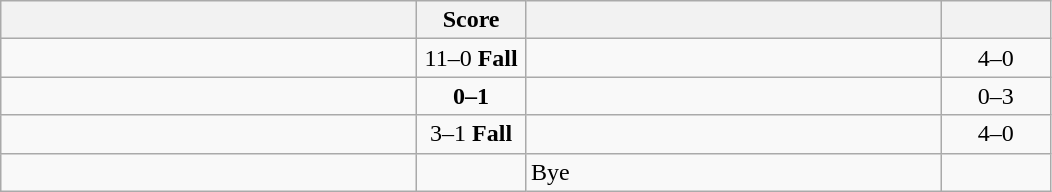<table class="wikitable" style="text-align: center; ">
<tr>
<th align="right" width="270"></th>
<th width="65">Score</th>
<th align="left" width="270"></th>
<th width="65"></th>
</tr>
<tr>
<td align="left"><strong></strong></td>
<td>11–0 <strong>Fall</strong></td>
<td align="left"></td>
<td>4–0 <strong></strong></td>
</tr>
<tr>
<td align="left"></td>
<td><strong>0–1</strong></td>
<td align="left"><strong></strong></td>
<td>0–3 <strong></strong></td>
</tr>
<tr>
<td align="left"><strong></strong></td>
<td>3–1 <strong>Fall</strong></td>
<td align="left"></td>
<td>4–0 <strong></strong></td>
</tr>
<tr>
<td align="left"><strong></strong></td>
<td></td>
<td align="left">Bye</td>
<td></td>
</tr>
</table>
